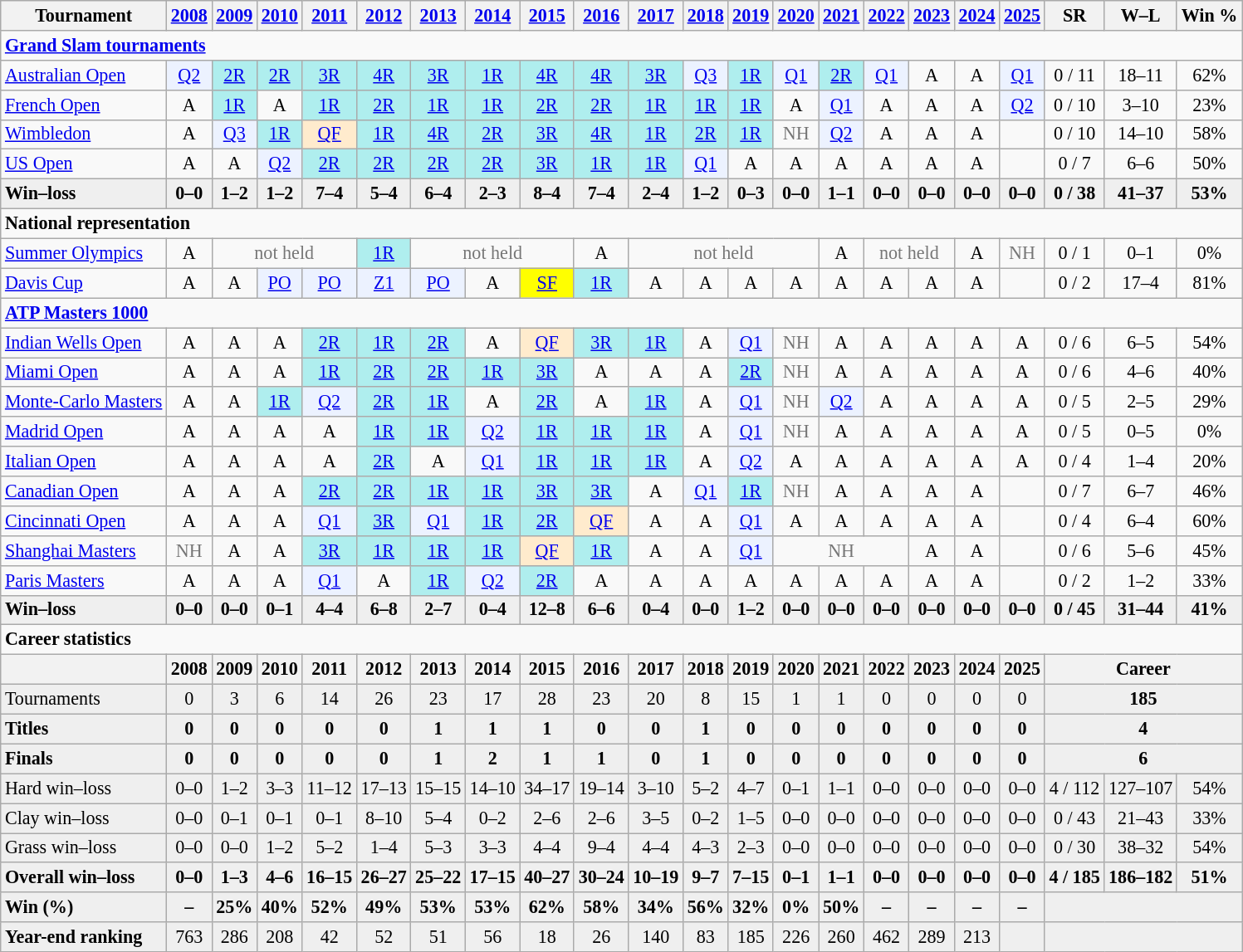<table class="wikitable nowrap" style=text-align:center;font-size:92%>
<tr>
<th>Tournament</th>
<th><a href='#'>2008</a></th>
<th><a href='#'>2009</a></th>
<th><a href='#'>2010</a></th>
<th><a href='#'>2011</a></th>
<th><a href='#'>2012</a></th>
<th><a href='#'>2013</a></th>
<th><a href='#'>2014</a></th>
<th><a href='#'>2015</a></th>
<th><a href='#'>2016</a></th>
<th><a href='#'>2017</a></th>
<th><a href='#'>2018</a></th>
<th><a href='#'>2019</a></th>
<th><a href='#'>2020</a></th>
<th><a href='#'>2021</a></th>
<th><a href='#'>2022</a></th>
<th><a href='#'>2023</a></th>
<th><a href='#'>2024</a></th>
<th><a href='#'>2025</a></th>
<th>SR</th>
<th>W–L</th>
<th>Win %</th>
</tr>
<tr>
<td colspan="22" style="text-align:left;"><strong><a href='#'>Grand Slam tournaments</a></strong></td>
</tr>
<tr>
<td align=left><a href='#'>Australian Open</a></td>
<td bgcolor=ecf2ff><a href='#'>Q2</a></td>
<td bgcolor=afeeee><a href='#'>2R</a></td>
<td bgcolor=afeeee><a href='#'>2R</a></td>
<td bgcolor=afeeee><a href='#'>3R</a></td>
<td bgcolor=afeeee><a href='#'>4R</a></td>
<td bgcolor=afeeee><a href='#'>3R</a></td>
<td bgcolor=afeeee><a href='#'>1R</a></td>
<td bgcolor=afeeee><a href='#'>4R</a></td>
<td bgcolor=afeeee><a href='#'>4R</a></td>
<td bgcolor=afeeee><a href='#'>3R</a></td>
<td bgcolor=ecf2ff><a href='#'>Q3</a></td>
<td bgcolor=afeeee><a href='#'>1R</a></td>
<td bgcolor=ecf2ff><a href='#'>Q1</a></td>
<td bgcolor=afeeee><a href='#'>2R</a></td>
<td bgcolor=ecf2ff><a href='#'>Q1</a></td>
<td>A</td>
<td>A</td>
<td bgcolor=ecf2ff><a href='#'>Q1</a></td>
<td>0 / 11</td>
<td>18–11</td>
<td>62%</td>
</tr>
<tr>
<td align=left><a href='#'>French Open</a></td>
<td>A</td>
<td bgcolor=afeeee><a href='#'>1R</a></td>
<td>A</td>
<td bgcolor=afeeee><a href='#'>1R</a></td>
<td bgcolor=afeeee><a href='#'>2R</a></td>
<td bgcolor=afeeee><a href='#'>1R</a></td>
<td bgcolor=afeeee><a href='#'>1R</a></td>
<td bgcolor=afeeee><a href='#'>2R</a></td>
<td bgcolor=afeeee><a href='#'>2R</a></td>
<td bgcolor=afeeee><a href='#'>1R</a></td>
<td bgcolor=afeeee><a href='#'>1R</a></td>
<td bgcolor=afeeee><a href='#'>1R</a></td>
<td>A</td>
<td bgcolor=ecf2ff><a href='#'>Q1</a></td>
<td>A</td>
<td>A</td>
<td>A</td>
<td bgcolor=ecf2ff><a href='#'>Q2</a></td>
<td>0 / 10</td>
<td>3–10</td>
<td>23%</td>
</tr>
<tr>
<td align=left><a href='#'>Wimbledon</a></td>
<td>A</td>
<td bgcolor=ecf2ff><a href='#'>Q3</a></td>
<td bgcolor=afeeee><a href='#'>1R</a></td>
<td bgcolor=ffebcd><a href='#'>QF</a></td>
<td bgcolor=afeeee><a href='#'>1R</a></td>
<td bgcolor=afeeee><a href='#'>4R</a></td>
<td bgcolor=afeeee><a href='#'>2R</a></td>
<td bgcolor=afeeee><a href='#'>3R</a></td>
<td bgcolor=afeeee><a href='#'>4R</a></td>
<td bgcolor=afeeee><a href='#'>1R</a></td>
<td bgcolor=afeeee><a href='#'>2R</a></td>
<td bgcolor=afeeee><a href='#'>1R</a></td>
<td style=color:#767676>NH</td>
<td bgcolor=ecf2ff><a href='#'>Q2</a></td>
<td>A</td>
<td>A</td>
<td>A</td>
<td></td>
<td>0 / 10</td>
<td>14–10</td>
<td>58%</td>
</tr>
<tr>
<td align=left><a href='#'>US Open</a></td>
<td>A</td>
<td>A</td>
<td bgcolor=ecf2ff><a href='#'>Q2</a></td>
<td bgcolor=afeeee><a href='#'>2R</a></td>
<td bgcolor=afeeee><a href='#'>2R</a></td>
<td bgcolor=afeeee><a href='#'>2R</a></td>
<td bgcolor=afeeee><a href='#'>2R</a></td>
<td bgcolor=afeeee><a href='#'>3R</a></td>
<td bgcolor=afeeee><a href='#'>1R</a></td>
<td bgcolor=afeeee><a href='#'>1R</a></td>
<td bgcolor=ecf2ff><a href='#'>Q1</a></td>
<td>A</td>
<td>A</td>
<td>A</td>
<td>A</td>
<td>A</td>
<td>A</td>
<td></td>
<td>0 / 7</td>
<td>6–6</td>
<td>50%</td>
</tr>
<tr style="font-weight:bold; background:#efefef;">
<td style=text-align:left>Win–loss</td>
<td>0–0</td>
<td>1–2</td>
<td>1–2</td>
<td>7–4</td>
<td>5–4</td>
<td>6–4</td>
<td>2–3</td>
<td>8–4</td>
<td>7–4</td>
<td>2–4</td>
<td>1–2</td>
<td>0–3</td>
<td>0–0</td>
<td>1–1</td>
<td>0–0</td>
<td>0–0</td>
<td>0–0</td>
<td>0–0</td>
<td>0 / 38</td>
<td>41–37</td>
<td>53%</td>
</tr>
<tr>
<td colspan="22" style="text-align:left;"><strong>National representation</strong></td>
</tr>
<tr>
<td align=left><a href='#'>Summer Olympics</a></td>
<td>A</td>
<td colspan=3 style=color:#767676>not held</td>
<td bgcolor=afeeee><a href='#'>1R</a></td>
<td colspan=3 style=color:#767676>not held</td>
<td>A</td>
<td colspan=4 style=color:#767676>not held</td>
<td>A</td>
<td colspan=2 style=color:#767676>not held</td>
<td>A</td>
<td style=color:#767676>NH</td>
<td>0 / 1</td>
<td>0–1</td>
<td>0%</td>
</tr>
<tr>
<td align=left><a href='#'>Davis Cup</a></td>
<td>A</td>
<td>A</td>
<td bgcolor=ecf2ff><a href='#'>PO</a></td>
<td bgcolor=ecf2ff><a href='#'>PO</a></td>
<td bgcolor=ecf2ff><a href='#'>Z1</a></td>
<td bgcolor=ecf2ff><a href='#'>PO</a></td>
<td>A</td>
<td bgcolor=yellow><a href='#'>SF</a></td>
<td bgcolor=afeeee><a href='#'>1R</a></td>
<td>A</td>
<td>A</td>
<td>A</td>
<td>A</td>
<td>A</td>
<td>A</td>
<td>A</td>
<td>A</td>
<td></td>
<td>0 / 2</td>
<td>17–4</td>
<td>81%</td>
</tr>
<tr>
<td colspan="22" style="text-align:left;"><strong><a href='#'>ATP Masters 1000</a></strong></td>
</tr>
<tr>
<td align=left><a href='#'>Indian Wells Open</a></td>
<td>A</td>
<td>A</td>
<td>A</td>
<td bgcolor=afeeee><a href='#'>2R</a></td>
<td bgcolor=afeeee><a href='#'>1R</a></td>
<td bgcolor=afeeee><a href='#'>2R</a></td>
<td>A</td>
<td bgcolor=ffebcd><a href='#'>QF</a></td>
<td bgcolor=afeeee><a href='#'>3R</a></td>
<td bgcolor=afeeee><a href='#'>1R</a></td>
<td>A</td>
<td bgcolor=ecf2ff><a href='#'>Q1</a></td>
<td style=color:#767676>NH</td>
<td>A</td>
<td>A</td>
<td>A</td>
<td>A</td>
<td>A</td>
<td>0 / 6</td>
<td>6–5</td>
<td>54%</td>
</tr>
<tr>
<td align=left><a href='#'>Miami Open</a></td>
<td>A</td>
<td>A</td>
<td>A</td>
<td bgcolor=afeeee><a href='#'>1R</a></td>
<td bgcolor=afeeee><a href='#'>2R</a></td>
<td bgcolor=afeeee><a href='#'>2R</a></td>
<td bgcolor=afeeee><a href='#'>1R</a></td>
<td bgcolor=afeeee><a href='#'>3R</a></td>
<td>A</td>
<td>A</td>
<td>A</td>
<td bgcolor=afeeee><a href='#'>2R</a></td>
<td style=color:#767676>NH</td>
<td>A</td>
<td>A</td>
<td>A</td>
<td>A</td>
<td>A</td>
<td>0 / 6</td>
<td>4–6</td>
<td>40%</td>
</tr>
<tr>
<td align=left><a href='#'>Monte-Carlo Masters</a></td>
<td>A</td>
<td>A</td>
<td bgcolor=afeeee><a href='#'>1R</a></td>
<td bgcolor=ecf2ff><a href='#'>Q2</a></td>
<td bgcolor=afeeee><a href='#'>2R</a></td>
<td bgcolor=afeeee><a href='#'>1R</a></td>
<td>A</td>
<td bgcolor=afeeee><a href='#'>2R</a></td>
<td>A</td>
<td bgcolor=afeeee><a href='#'>1R</a></td>
<td>A</td>
<td bgcolor=ecf2ff><a href='#'>Q1</a></td>
<td style=color:#767676>NH</td>
<td bgcolor=ecf2ff><a href='#'>Q2</a></td>
<td>A</td>
<td>A</td>
<td>A</td>
<td>A</td>
<td>0 / 5</td>
<td>2–5</td>
<td>29%</td>
</tr>
<tr>
<td align=left><a href='#'>Madrid Open</a></td>
<td>A</td>
<td>A</td>
<td>A</td>
<td>A</td>
<td bgcolor=afeeee><a href='#'>1R</a></td>
<td bgcolor=afeeee><a href='#'>1R</a></td>
<td bgcolor=ecf2ff><a href='#'>Q2</a></td>
<td bgcolor=afeeee><a href='#'>1R</a></td>
<td bgcolor=afeeee><a href='#'>1R</a></td>
<td bgcolor=afeeee><a href='#'>1R</a></td>
<td>A</td>
<td bgcolor=ecf2ff><a href='#'>Q1</a></td>
<td style=color:#767676>NH</td>
<td>A</td>
<td>A</td>
<td>A</td>
<td>A</td>
<td>A</td>
<td>0 / 5</td>
<td>0–5</td>
<td>0%</td>
</tr>
<tr>
<td align=left><a href='#'>Italian Open</a></td>
<td>A</td>
<td>A</td>
<td>A</td>
<td>A</td>
<td bgcolor=afeeee><a href='#'>2R</a></td>
<td>A</td>
<td bgcolor=ecf2ff><a href='#'>Q1</a></td>
<td bgcolor=afeeee><a href='#'>1R</a></td>
<td bgcolor=afeeee><a href='#'>1R</a></td>
<td bgcolor=afeeee><a href='#'>1R</a></td>
<td>A</td>
<td bgcolor=ecf2ff><a href='#'>Q2</a></td>
<td>A</td>
<td>A</td>
<td>A</td>
<td>A</td>
<td>A</td>
<td>A</td>
<td>0 / 4</td>
<td>1–4</td>
<td>20%</td>
</tr>
<tr>
<td align=left><a href='#'>Canadian Open</a></td>
<td>A</td>
<td>A</td>
<td>A</td>
<td bgcolor=afeeee><a href='#'>2R</a></td>
<td bgcolor=afeeee><a href='#'>2R</a></td>
<td bgcolor=afeeee><a href='#'>1R</a></td>
<td bgcolor=afeeee><a href='#'>1R</a></td>
<td bgcolor=afeeee><a href='#'>3R</a></td>
<td bgcolor=afeeee><a href='#'>3R</a></td>
<td>A</td>
<td bgcolor=ecf2ff><a href='#'>Q1</a></td>
<td bgcolor=afeeee><a href='#'>1R</a></td>
<td style=color:#767676>NH</td>
<td>A</td>
<td>A</td>
<td>A</td>
<td>A</td>
<td></td>
<td>0 / 7</td>
<td>6–7</td>
<td>46%</td>
</tr>
<tr>
<td align=left><a href='#'>Cincinnati Open</a></td>
<td>A</td>
<td>A</td>
<td>A</td>
<td bgcolor=ecf2ff><a href='#'>Q1</a></td>
<td bgcolor=afeeee><a href='#'>3R</a></td>
<td bgcolor=ecf2ff><a href='#'>Q1</a></td>
<td bgcolor=afeeee><a href='#'>1R</a></td>
<td bgcolor=afeeee><a href='#'>2R</a></td>
<td bgcolor=ffebcd><a href='#'>QF</a></td>
<td>A</td>
<td>A</td>
<td bgcolor=ecf2ff><a href='#'>Q1</a></td>
<td>A</td>
<td>A</td>
<td>A</td>
<td>A</td>
<td>A</td>
<td></td>
<td>0 / 4</td>
<td>6–4</td>
<td>60%</td>
</tr>
<tr>
<td align=left><a href='#'>Shanghai Masters</a></td>
<td style=color:#767676>NH</td>
<td>A</td>
<td>A</td>
<td bgcolor=afeeee><a href='#'>3R</a></td>
<td bgcolor=afeeee><a href='#'>1R</a></td>
<td bgcolor=afeeee><a href='#'>1R</a></td>
<td bgcolor=afeeee><a href='#'>1R</a></td>
<td bgcolor=ffebcd><a href='#'>QF</a></td>
<td bgcolor=afeeee><a href='#'>1R</a></td>
<td>A</td>
<td>A</td>
<td bgcolor=ecf2ff><a href='#'>Q1</a></td>
<td colspan=3 style=color:#767676>NH</td>
<td>A</td>
<td>A</td>
<td></td>
<td>0 / 6</td>
<td>5–6</td>
<td>45%</td>
</tr>
<tr>
<td align=left><a href='#'>Paris Masters</a></td>
<td>A</td>
<td>A</td>
<td>A</td>
<td bgcolor=ecf2ff><a href='#'>Q1</a></td>
<td>A</td>
<td bgcolor=afeeee><a href='#'>1R</a></td>
<td bgcolor=ecf2ff><a href='#'>Q2</a></td>
<td bgcolor=afeeee><a href='#'>2R</a></td>
<td>A</td>
<td>A</td>
<td>A</td>
<td>A</td>
<td>A</td>
<td>A</td>
<td>A</td>
<td>A</td>
<td>A</td>
<td></td>
<td>0 / 2</td>
<td>1–2</td>
<td>33%</td>
</tr>
<tr style="font-weight:bold; background:#efefef;">
<td style=text-align:left>Win–loss</td>
<td>0–0</td>
<td>0–0</td>
<td>0–1</td>
<td>4–4</td>
<td>6–8</td>
<td>2–7</td>
<td>0–4</td>
<td>12–8</td>
<td>6–6</td>
<td>0–4</td>
<td>0–0</td>
<td>1–2</td>
<td>0–0</td>
<td>0–0</td>
<td>0–0</td>
<td>0–0</td>
<td>0–0</td>
<td>0–0</td>
<td>0 / 45</td>
<td>31–44</td>
<td>41%</td>
</tr>
<tr>
<td colspan="22" style="text-align:left;"><strong>Career statistics</strong></td>
</tr>
<tr>
<th></th>
<th>2008</th>
<th>2009</th>
<th>2010</th>
<th>2011</th>
<th>2012</th>
<th>2013</th>
<th>2014</th>
<th>2015</th>
<th>2016</th>
<th>2017</th>
<th>2018</th>
<th>2019</th>
<th>2020</th>
<th>2021</th>
<th>2022</th>
<th>2023</th>
<th>2024</th>
<th>2025</th>
<th colspan="3">Career</th>
</tr>
<tr bgcolor=efefef>
<td align=left>Tournaments</td>
<td>0</td>
<td>3</td>
<td>6</td>
<td>14</td>
<td>26</td>
<td>23</td>
<td>17</td>
<td>28</td>
<td>23</td>
<td>20</td>
<td>8</td>
<td>15</td>
<td>1</td>
<td>1</td>
<td>0</td>
<td>0</td>
<td>0</td>
<td>0</td>
<td colspan="3"><strong>185</strong></td>
</tr>
<tr style="font-weight:bold; background:#efefef;">
<td style=text-align:left>Titles</td>
<td>0</td>
<td>0</td>
<td>0</td>
<td>0</td>
<td>0</td>
<td>1</td>
<td>1</td>
<td>1</td>
<td>0</td>
<td>0</td>
<td>1</td>
<td>0</td>
<td>0</td>
<td>0</td>
<td>0</td>
<td>0</td>
<td>0</td>
<td>0</td>
<td colspan="3">4</td>
</tr>
<tr style="font-weight:bold; background:#efefef;">
<td style=text-align:left>Finals</td>
<td>0</td>
<td>0</td>
<td>0</td>
<td>0</td>
<td>0</td>
<td>1</td>
<td>2</td>
<td>1</td>
<td>1</td>
<td>0</td>
<td>1</td>
<td>0</td>
<td>0</td>
<td>0</td>
<td>0</td>
<td>0</td>
<td>0</td>
<td>0</td>
<td colspan="3">6</td>
</tr>
<tr bgcolor=efefef>
<td align=left>Hard win–loss</td>
<td>0–0</td>
<td>1–2</td>
<td>3–3</td>
<td>11–12</td>
<td>17–13</td>
<td>15–15</td>
<td>14–10</td>
<td>34–17</td>
<td>19–14</td>
<td>3–10</td>
<td>5–2</td>
<td>4–7</td>
<td>0–1</td>
<td>1–1</td>
<td>0–0</td>
<td>0–0</td>
<td>0–0</td>
<td>0–0</td>
<td>4 / 112</td>
<td>127–107</td>
<td>54%</td>
</tr>
<tr bgcolor=efefef>
<td align=left>Clay win–loss</td>
<td>0–0</td>
<td>0–1</td>
<td>0–1</td>
<td>0–1</td>
<td>8–10</td>
<td>5–4</td>
<td>0–2</td>
<td>2–6</td>
<td>2–6</td>
<td>3–5</td>
<td>0–2</td>
<td>1–5</td>
<td>0–0</td>
<td>0–0</td>
<td>0–0</td>
<td>0–0</td>
<td>0–0</td>
<td>0–0</td>
<td>0 / 43</td>
<td>21–43</td>
<td>33%</td>
</tr>
<tr bgcolor=efefef>
<td align=left>Grass win–loss</td>
<td>0–0</td>
<td>0–0</td>
<td>1–2</td>
<td>5–2</td>
<td>1–4</td>
<td>5–3</td>
<td>3–3</td>
<td>4–4</td>
<td>9–4</td>
<td>4–4</td>
<td>4–3</td>
<td>2–3</td>
<td>0–0</td>
<td>0–0</td>
<td>0–0</td>
<td>0–0</td>
<td>0–0</td>
<td>0–0</td>
<td>0 / 30</td>
<td>38–32</td>
<td>54%</td>
</tr>
<tr style="font-weight:bold; background:#efefef;">
<td style=text-align:left>Overall win–loss</td>
<td>0–0</td>
<td>1–3</td>
<td>4–6</td>
<td>16–15</td>
<td>26–27</td>
<td>25–22</td>
<td>17–15</td>
<td>40–27</td>
<td>30–24</td>
<td>10–19</td>
<td>9–7</td>
<td>7–15</td>
<td>0–1</td>
<td>1–1</td>
<td>0–0</td>
<td>0–0</td>
<td>0–0</td>
<td>0–0</td>
<td>4 / 185</td>
<td>186–182</td>
<td>51%</td>
</tr>
<tr style="font-weight:bold; background:#efefef;">
<td style=text-align:left>Win (%)</td>
<td>–</td>
<td>25%</td>
<td>40%</td>
<td>52%</td>
<td>49%</td>
<td>53%</td>
<td>53%</td>
<td>62%</td>
<td>58%</td>
<td>34%</td>
<td>56%</td>
<td>32%</td>
<td>0%</td>
<td>50%</td>
<td>–</td>
<td>–</td>
<td>–</td>
<td>–</td>
<td colspan="3"></td>
</tr>
<tr bgcolor=efefef>
<td align=left><strong>Year-end ranking</strong></td>
<td>763</td>
<td>286</td>
<td>208</td>
<td>42</td>
<td>52</td>
<td>51</td>
<td>56</td>
<td>18</td>
<td>26</td>
<td>140</td>
<td>83</td>
<td>185</td>
<td>226</td>
<td>260</td>
<td>462</td>
<td>289</td>
<td>213</td>
<td></td>
<td colspan="3"></td>
</tr>
</table>
